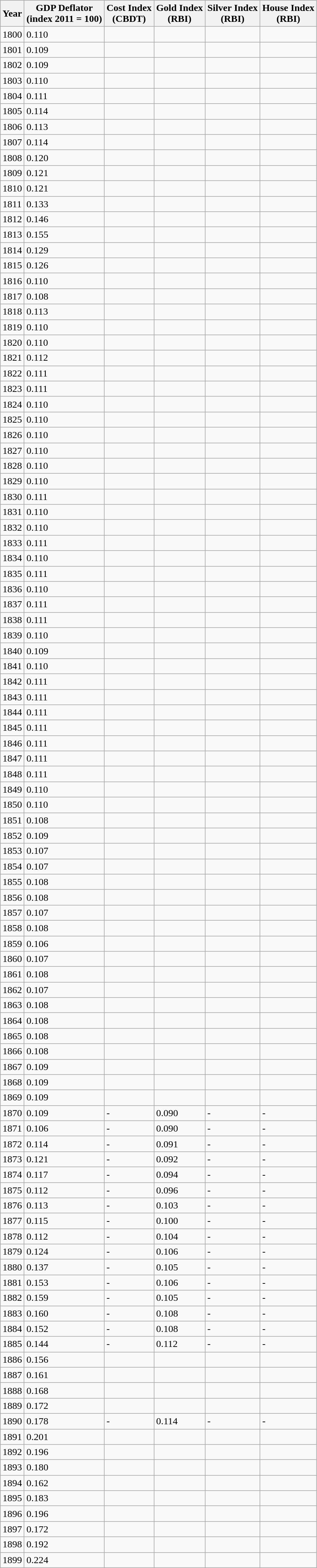<table class="wikitable sortable">
<tr>
<th>Year</th>
<th>GDP Deflator<br>(index 2011 = 100)</th>
<th>Cost Index<br> (CBDT)</th>
<th>Gold Index<br> (RBI)</th>
<th>Silver Index<br> (RBI)</th>
<th>House Index<br> (RBI)</th>
</tr>
<tr>
<td>1800</td>
<td>0.110</td>
<td></td>
<td></td>
<td></td>
<td></td>
</tr>
<tr>
<td>1801</td>
<td>0.109</td>
<td></td>
<td></td>
<td></td>
<td></td>
</tr>
<tr>
<td>1802</td>
<td>0.109</td>
<td></td>
<td></td>
<td></td>
<td></td>
</tr>
<tr>
<td>1803</td>
<td>0.110</td>
<td></td>
<td></td>
<td></td>
<td></td>
</tr>
<tr>
<td>1804</td>
<td>0.111</td>
<td></td>
<td></td>
<td></td>
<td></td>
</tr>
<tr>
<td>1805</td>
<td>0.114</td>
<td></td>
<td></td>
<td></td>
<td></td>
</tr>
<tr>
<td>1806</td>
<td>0.113</td>
<td></td>
<td></td>
<td></td>
<td></td>
</tr>
<tr>
<td>1807</td>
<td>0.114</td>
<td></td>
<td></td>
<td></td>
<td></td>
</tr>
<tr>
<td>1808</td>
<td>0.120</td>
<td></td>
<td></td>
<td></td>
<td></td>
</tr>
<tr>
<td>1809</td>
<td>0.121</td>
<td></td>
<td></td>
<td></td>
<td></td>
</tr>
<tr>
<td>1810</td>
<td>0.121</td>
<td></td>
<td></td>
<td></td>
<td></td>
</tr>
<tr>
<td>1811</td>
<td>0.133</td>
<td></td>
<td></td>
<td></td>
<td></td>
</tr>
<tr>
<td>1812</td>
<td>0.146</td>
<td></td>
<td></td>
<td></td>
<td></td>
</tr>
<tr>
<td>1813</td>
<td>0.155</td>
<td></td>
<td></td>
<td></td>
<td></td>
</tr>
<tr>
<td>1814</td>
<td>0.129</td>
<td></td>
<td></td>
<td></td>
<td></td>
</tr>
<tr>
<td>1815</td>
<td>0.126</td>
<td></td>
<td></td>
<td></td>
<td></td>
</tr>
<tr>
<td>1816</td>
<td>0.110</td>
<td></td>
<td></td>
<td></td>
<td></td>
</tr>
<tr>
<td>1817</td>
<td>0.108</td>
<td></td>
<td></td>
<td></td>
<td></td>
</tr>
<tr>
<td>1818</td>
<td>0.113</td>
<td></td>
<td></td>
<td></td>
<td></td>
</tr>
<tr>
<td>1819</td>
<td>0.110</td>
<td></td>
<td></td>
<td></td>
<td></td>
</tr>
<tr>
<td>1820</td>
<td>0.110</td>
<td></td>
<td></td>
<td></td>
<td></td>
</tr>
<tr>
<td>1821</td>
<td>0.112</td>
<td></td>
<td></td>
<td></td>
<td></td>
</tr>
<tr>
<td>1822</td>
<td>0.111</td>
<td></td>
<td></td>
<td></td>
<td></td>
</tr>
<tr>
<td>1823</td>
<td>0.111</td>
<td></td>
<td></td>
<td></td>
<td></td>
</tr>
<tr>
<td>1824</td>
<td>0.110</td>
<td></td>
<td></td>
<td></td>
<td></td>
</tr>
<tr>
<td>1825</td>
<td>0.110</td>
<td></td>
<td></td>
<td></td>
<td></td>
</tr>
<tr>
<td>1826</td>
<td>0.110</td>
<td></td>
<td></td>
<td></td>
<td></td>
</tr>
<tr>
<td>1827</td>
<td>0.110</td>
<td></td>
<td></td>
<td></td>
<td></td>
</tr>
<tr>
<td>1828</td>
<td>0.110</td>
<td></td>
<td></td>
<td></td>
<td></td>
</tr>
<tr>
<td>1829</td>
<td>0.110</td>
<td></td>
<td></td>
<td></td>
<td></td>
</tr>
<tr>
<td>1830</td>
<td>0.111</td>
<td></td>
<td></td>
<td></td>
<td></td>
</tr>
<tr>
<td>1831</td>
<td>0.110</td>
<td></td>
<td></td>
<td></td>
<td></td>
</tr>
<tr>
<td>1832</td>
<td>0.110</td>
<td></td>
<td></td>
<td></td>
<td></td>
</tr>
<tr>
<td>1833</td>
<td>0.111</td>
<td></td>
<td></td>
<td></td>
<td></td>
</tr>
<tr>
<td>1834</td>
<td>0.110</td>
<td></td>
<td></td>
<td></td>
<td></td>
</tr>
<tr>
<td>1835</td>
<td>0.111</td>
<td></td>
<td></td>
<td></td>
<td></td>
</tr>
<tr>
<td>1836</td>
<td>0.110</td>
<td></td>
<td></td>
<td></td>
<td></td>
</tr>
<tr>
<td>1837</td>
<td>0.111</td>
<td></td>
<td></td>
<td></td>
<td></td>
</tr>
<tr>
<td>1838</td>
<td>0.111</td>
<td></td>
<td></td>
<td></td>
<td></td>
</tr>
<tr>
<td>1839</td>
<td>0.110</td>
<td></td>
<td></td>
<td></td>
<td></td>
</tr>
<tr>
<td>1840</td>
<td>0.109</td>
<td></td>
<td></td>
<td></td>
<td></td>
</tr>
<tr>
<td>1841</td>
<td>0.110</td>
<td></td>
<td></td>
<td></td>
<td></td>
</tr>
<tr>
<td>1842</td>
<td>0.111</td>
<td></td>
<td></td>
<td></td>
<td></td>
</tr>
<tr>
<td>1843</td>
<td>0.111</td>
<td></td>
<td></td>
<td></td>
<td></td>
</tr>
<tr>
<td>1844</td>
<td>0.111</td>
<td></td>
<td></td>
<td></td>
<td></td>
</tr>
<tr>
<td>1845</td>
<td>0.111</td>
<td></td>
<td></td>
<td></td>
<td></td>
</tr>
<tr>
<td>1846</td>
<td>0.111</td>
<td></td>
<td></td>
<td></td>
<td></td>
</tr>
<tr>
<td>1847</td>
<td>0.111</td>
<td></td>
<td></td>
<td></td>
<td></td>
</tr>
<tr>
<td>1848</td>
<td>0.111</td>
<td></td>
<td></td>
<td></td>
<td></td>
</tr>
<tr>
<td>1849</td>
<td>0.110</td>
<td></td>
<td></td>
<td></td>
<td></td>
</tr>
<tr>
<td>1850</td>
<td>0.110</td>
<td></td>
<td></td>
<td></td>
<td></td>
</tr>
<tr>
<td>1851</td>
<td>0.108</td>
<td></td>
<td></td>
<td></td>
<td></td>
</tr>
<tr>
<td>1852</td>
<td>0.109</td>
<td></td>
<td></td>
<td></td>
<td></td>
</tr>
<tr>
<td>1853</td>
<td>0.107</td>
<td></td>
<td></td>
<td></td>
<td></td>
</tr>
<tr>
<td>1854</td>
<td>0.107</td>
<td></td>
<td></td>
<td></td>
<td></td>
</tr>
<tr>
<td>1855</td>
<td>0.108</td>
<td></td>
<td></td>
<td></td>
<td></td>
</tr>
<tr>
<td>1856</td>
<td>0.108</td>
<td></td>
<td></td>
<td></td>
<td></td>
</tr>
<tr>
<td>1857</td>
<td>0.107</td>
<td></td>
<td></td>
<td></td>
<td></td>
</tr>
<tr>
<td>1858</td>
<td>0.108</td>
<td></td>
<td></td>
<td></td>
<td></td>
</tr>
<tr>
<td>1859</td>
<td>0.106</td>
<td></td>
<td></td>
<td></td>
<td></td>
</tr>
<tr>
<td>1860</td>
<td>0.107</td>
<td></td>
<td></td>
<td></td>
<td></td>
</tr>
<tr>
<td>1861</td>
<td>0.108</td>
<td></td>
<td></td>
<td></td>
<td></td>
</tr>
<tr>
<td>1862</td>
<td>0.107</td>
<td></td>
<td></td>
<td></td>
<td></td>
</tr>
<tr>
<td>1863</td>
<td>0.108</td>
<td></td>
<td></td>
<td></td>
<td></td>
</tr>
<tr>
<td>1864</td>
<td>0.108</td>
<td></td>
<td></td>
<td></td>
<td></td>
</tr>
<tr>
<td>1865</td>
<td>0.108</td>
<td></td>
<td></td>
<td></td>
<td></td>
</tr>
<tr>
<td>1866</td>
<td>0.108</td>
<td></td>
<td></td>
<td></td>
<td></td>
</tr>
<tr>
<td>1867</td>
<td>0.109</td>
<td></td>
<td></td>
<td></td>
<td></td>
</tr>
<tr>
<td>1868</td>
<td>0.109</td>
<td></td>
<td></td>
<td></td>
<td></td>
</tr>
<tr>
<td>1869</td>
<td>0.109</td>
<td></td>
<td></td>
<td></td>
<td></td>
</tr>
<tr>
<td>1870</td>
<td>0.109</td>
<td>-</td>
<td>0.090</td>
<td>-</td>
<td>-</td>
</tr>
<tr>
<td>1871</td>
<td>0.106</td>
<td>-</td>
<td>0.090</td>
<td>-</td>
<td>-</td>
</tr>
<tr>
<td>1872</td>
<td>0.114</td>
<td>-</td>
<td>0.091</td>
<td>-</td>
<td>-</td>
</tr>
<tr>
<td>1873</td>
<td>0.121</td>
<td>-</td>
<td>0.092</td>
<td>-</td>
<td>-</td>
</tr>
<tr>
<td>1874</td>
<td>0.117</td>
<td>-</td>
<td>0.094</td>
<td>-</td>
<td>-</td>
</tr>
<tr>
<td>1875</td>
<td>0.112</td>
<td>-</td>
<td>0.096</td>
<td>-</td>
<td>-</td>
</tr>
<tr>
<td>1876</td>
<td>0.113</td>
<td>-</td>
<td>0.103</td>
<td>-</td>
<td>-</td>
</tr>
<tr>
<td>1877</td>
<td>0.115</td>
<td>-</td>
<td>0.100</td>
<td>-</td>
<td>-</td>
</tr>
<tr>
<td>1878</td>
<td>0.112</td>
<td>-</td>
<td>0.104</td>
<td>-</td>
<td>-</td>
</tr>
<tr>
<td>1879</td>
<td>0.124</td>
<td>-</td>
<td>0.106</td>
<td>-</td>
<td>-</td>
</tr>
<tr>
<td>1880</td>
<td>0.137</td>
<td>-</td>
<td>0.105</td>
<td>-</td>
<td>-</td>
</tr>
<tr>
<td>1881</td>
<td>0.153</td>
<td>-</td>
<td>0.106</td>
<td>-</td>
<td>-</td>
</tr>
<tr>
<td>1882</td>
<td>0.159</td>
<td>-</td>
<td>0.105</td>
<td>-</td>
<td>-</td>
</tr>
<tr>
<td>1883</td>
<td>0.160</td>
<td>-</td>
<td>0.108</td>
<td>-</td>
<td>-</td>
</tr>
<tr>
<td>1884</td>
<td>0.152</td>
<td>-</td>
<td>0.108</td>
<td>-</td>
<td>-</td>
</tr>
<tr>
<td>1885</td>
<td>0.144</td>
<td>-</td>
<td>0.112</td>
<td>-</td>
<td>-</td>
</tr>
<tr>
<td>1886</td>
<td>0.156</td>
<td></td>
<td></td>
<td></td>
<td></td>
</tr>
<tr>
<td>1887</td>
<td>0.161</td>
<td></td>
<td></td>
<td></td>
<td></td>
</tr>
<tr>
<td>1888</td>
<td>0.168</td>
<td></td>
<td></td>
<td></td>
<td></td>
</tr>
<tr>
<td>1889</td>
<td>0.172</td>
<td></td>
<td></td>
<td></td>
<td></td>
</tr>
<tr>
<td>1890</td>
<td>0.178</td>
<td>-</td>
<td>0.114</td>
<td>-</td>
<td>-</td>
</tr>
<tr>
<td>1891</td>
<td>0.201</td>
<td></td>
<td></td>
<td></td>
<td></td>
</tr>
<tr>
<td>1892</td>
<td>0.196</td>
<td></td>
<td></td>
<td></td>
<td></td>
</tr>
<tr>
<td>1893</td>
<td>0.180</td>
<td></td>
<td></td>
<td></td>
<td></td>
</tr>
<tr>
<td>1894</td>
<td>0.162</td>
<td></td>
<td></td>
<td></td>
<td></td>
</tr>
<tr>
<td>1895</td>
<td>0.183</td>
<td></td>
<td></td>
<td></td>
<td></td>
</tr>
<tr>
<td>1896</td>
<td>0.196</td>
<td></td>
<td></td>
<td></td>
<td></td>
</tr>
<tr>
<td>1897</td>
<td>0.172</td>
<td></td>
<td></td>
<td></td>
<td></td>
</tr>
<tr>
<td>1898</td>
<td>0.192</td>
<td></td>
<td></td>
<td></td>
<td></td>
</tr>
<tr>
<td>1899</td>
<td>0.224</td>
<td></td>
<td></td>
<td></td>
<td></td>
</tr>
</table>
